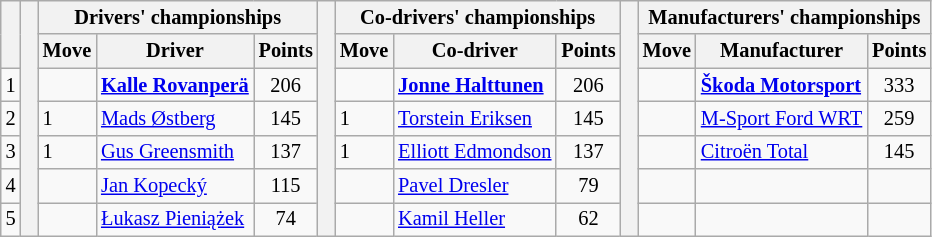<table class="wikitable" style="font-size:85%;">
<tr>
<th rowspan="2"></th>
<th rowspan="7" style="width:5px;"></th>
<th colspan="3">Drivers' championships</th>
<th rowspan="7" style="width:5px;"></th>
<th colspan="3">Co-drivers' championships</th>
<th rowspan="7" style="width:5px;"></th>
<th colspan="3">Manufacturers' championships</th>
</tr>
<tr>
<th>Move</th>
<th>Driver</th>
<th>Points</th>
<th>Move</th>
<th>Co-driver</th>
<th>Points</th>
<th>Move</th>
<th>Manufacturer</th>
<th>Points</th>
</tr>
<tr>
<td align="center">1</td>
<td></td>
<td><strong><a href='#'>Kalle Rovanperä</a></strong></td>
<td align="center">206</td>
<td></td>
<td><strong><a href='#'>Jonne Halttunen</a></strong></td>
<td align="center">206</td>
<td></td>
<td nowrap><strong><a href='#'>Škoda Motorsport</a></strong></td>
<td align="center">333</td>
</tr>
<tr>
<td align="center">2</td>
<td> 1</td>
<td><a href='#'>Mads Østberg</a></td>
<td align="center">145</td>
<td> 1</td>
<td><a href='#'>Torstein Eriksen</a></td>
<td align="center">145</td>
<td></td>
<td nowrap><a href='#'>M-Sport Ford WRT</a></td>
<td align="center">259</td>
</tr>
<tr>
<td align="center">3</td>
<td> 1</td>
<td><a href='#'>Gus Greensmith</a></td>
<td align="center">137</td>
<td> 1</td>
<td nowrap><a href='#'>Elliott Edmondson</a></td>
<td align="center">137</td>
<td></td>
<td><a href='#'>Citroën Total</a></td>
<td align="center">145</td>
</tr>
<tr>
<td align="center">4</td>
<td></td>
<td><a href='#'>Jan Kopecký</a></td>
<td align="center">115</td>
<td></td>
<td><a href='#'>Pavel Dresler</a></td>
<td align="center">79</td>
<td></td>
<td></td>
<td></td>
</tr>
<tr>
<td align="center">5</td>
<td></td>
<td nowrap><a href='#'>Łukasz Pieniążek</a></td>
<td align="center">74</td>
<td></td>
<td><a href='#'>Kamil Heller</a></td>
<td align="center">62</td>
<td></td>
<td></td>
<td></td>
</tr>
</table>
